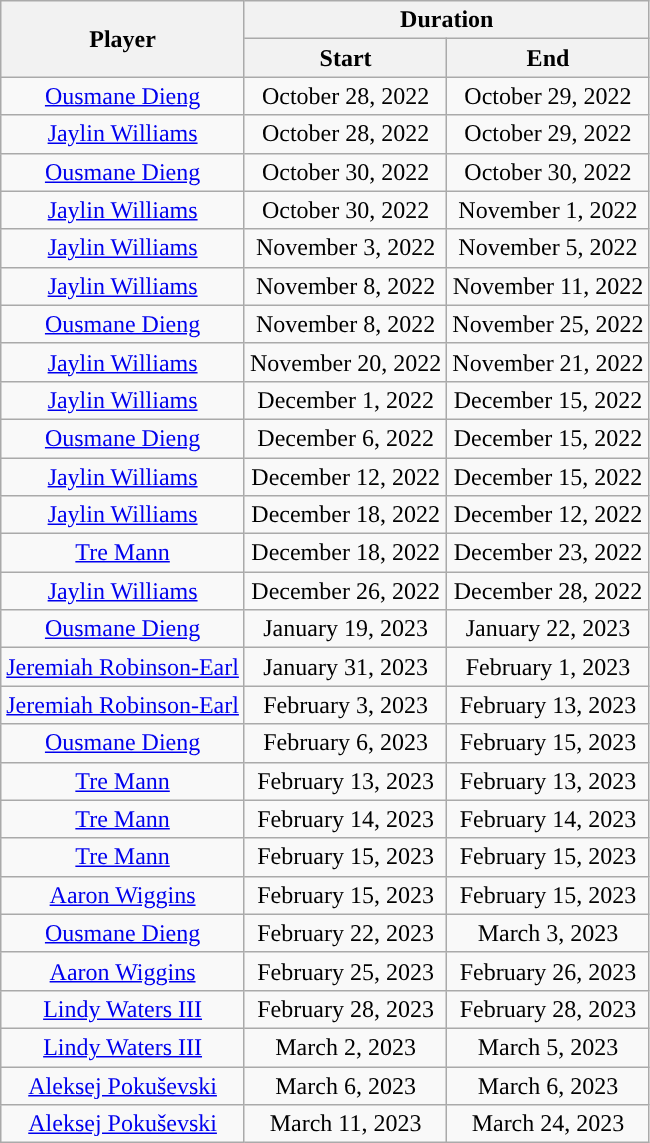<table class="wikitable collapsible" style="text-align:center;">
<tr>
<th rowspan="2">Player</th>
<th colspan="2">Duration</th>
</tr>
<tr>
<th>Start</th>
<th>End</th>
</tr>
<tr>
<td><a href='#'>Ousmane Dieng</a></td>
<td>October 28, 2022</td>
<td>October 29, 2022</td>
</tr>
<tr>
<td><a href='#'>Jaylin Williams</a></td>
<td>October 28, 2022</td>
<td>October 29, 2022</td>
</tr>
<tr>
<td><a href='#'>Ousmane Dieng</a></td>
<td>October 30, 2022</td>
<td>October 30, 2022</td>
</tr>
<tr>
<td><a href='#'>Jaylin Williams</a></td>
<td>October 30, 2022</td>
<td>November 1, 2022</td>
</tr>
<tr>
<td><a href='#'>Jaylin Williams</a></td>
<td>November 3, 2022</td>
<td>November 5, 2022</td>
</tr>
<tr>
<td><a href='#'>Jaylin Williams</a></td>
<td>November 8, 2022</td>
<td>November 11, 2022</td>
</tr>
<tr>
<td><a href='#'>Ousmane Dieng</a></td>
<td>November 8, 2022</td>
<td>November 25, 2022</td>
</tr>
<tr>
<td><a href='#'>Jaylin Williams</a></td>
<td>November 20, 2022</td>
<td>November 21, 2022</td>
</tr>
<tr>
<td><a href='#'>Jaylin Williams</a></td>
<td>December 1, 2022</td>
<td>December 15, 2022</td>
</tr>
<tr>
<td><a href='#'>Ousmane Dieng</a></td>
<td>December 6, 2022</td>
<td>December 15, 2022</td>
</tr>
<tr>
<td><a href='#'>Jaylin Williams</a></td>
<td>December 12, 2022</td>
<td>December 15, 2022</td>
</tr>
<tr>
<td><a href='#'>Jaylin Williams</a></td>
<td>December 18, 2022</td>
<td>December 12, 2022</td>
</tr>
<tr>
<td><a href='#'>Tre Mann</a></td>
<td>December 18, 2022</td>
<td>December 23, 2022</td>
</tr>
<tr>
<td><a href='#'>Jaylin Williams</a></td>
<td>December 26, 2022</td>
<td>December 28, 2022</td>
</tr>
<tr>
<td><a href='#'>Ousmane Dieng</a></td>
<td>January 19, 2023</td>
<td>January 22, 2023</td>
</tr>
<tr>
<td><a href='#'>Jeremiah Robinson-Earl</a></td>
<td>January 31, 2023</td>
<td>February 1, 2023</td>
</tr>
<tr>
<td><a href='#'>Jeremiah Robinson-Earl</a></td>
<td>February 3, 2023</td>
<td>February 13, 2023</td>
</tr>
<tr>
<td><a href='#'>Ousmane Dieng</a></td>
<td>February 6, 2023</td>
<td>February 15, 2023</td>
</tr>
<tr>
<td><a href='#'>Tre Mann</a></td>
<td>February 13, 2023</td>
<td>February 13, 2023</td>
</tr>
<tr>
<td><a href='#'>Tre Mann</a></td>
<td>February 14, 2023</td>
<td>February 14, 2023</td>
</tr>
<tr>
<td><a href='#'>Tre Mann</a></td>
<td>February 15, 2023</td>
<td>February 15, 2023</td>
</tr>
<tr>
<td><a href='#'>Aaron Wiggins</a></td>
<td>February 15, 2023</td>
<td>February 15, 2023</td>
</tr>
<tr>
<td><a href='#'>Ousmane Dieng</a></td>
<td>February 22, 2023</td>
<td>March 3, 2023</td>
</tr>
<tr>
<td><a href='#'>Aaron Wiggins</a></td>
<td>February 25, 2023</td>
<td>February 26, 2023</td>
</tr>
<tr>
<td><a href='#'>Lindy Waters III</a></td>
<td>February 28, 2023</td>
<td>February 28, 2023</td>
</tr>
<tr>
<td><a href='#'>Lindy Waters III</a></td>
<td>March 2, 2023</td>
<td>March 5, 2023</td>
</tr>
<tr>
<td><a href='#'>Aleksej Pokuševski</a></td>
<td>March 6, 2023</td>
<td>March 6, 2023</td>
</tr>
<tr>
<td><a href='#'>Aleksej Pokuševski</a></td>
<td>March 11, 2023</td>
<td>March 24, 2023</td>
</tr>
</table>
